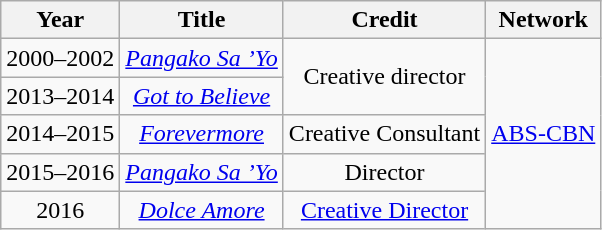<table class="wikitable" style="text-align:center">
<tr>
<th>Year</th>
<th>Title</th>
<th>Credit</th>
<th>Network</th>
</tr>
<tr>
<td align="center">2000–2002</td>
<td><em><a href='#'>Pangako Sa ’Yo</a></em></td>
<td rowspan="2">Creative director</td>
<td rowspan="5"><a href='#'>ABS-CBN</a></td>
</tr>
<tr>
<td align="center">2013–2014</td>
<td><em><a href='#'>Got to Believe</a></em></td>
</tr>
<tr>
<td align="center">2014–2015</td>
<td><em><a href='#'>Forevermore</a></em></td>
<td>Creative Consultant</td>
</tr>
<tr>
<td align="center">2015–2016</td>
<td><em><a href='#'>Pangako Sa ’Yo</a></em></td>
<td>Director</td>
</tr>
<tr>
<td>2016</td>
<td><em><a href='#'>Dolce Amore</a></em></td>
<td><a href='#'>Creative Director</a></td>
</tr>
</table>
